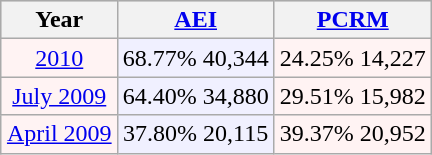<table class="wikitable"  style="float:right; font-size:100%; margin: 1em 1em 1em 1em;">
<tr style="background:lightgrey;">
<th>Year</th>
<th><a href='#'>AEI</a></th>
<th><a href='#'>PCRM</a></th>
</tr>
<tr>
<td style="text-align:center; background:#fff3f3;"><a href='#'>2010</a></td>
<td style="text-align:center; background:#f0f0ff;">68.77% 40,344</td>
<td style="text-align:center; background:#fff3f3;">24.25% 14,227</td>
</tr>
<tr>
<td style="text-align:center; background:#fff3f3;"><a href='#'>July 2009</a></td>
<td style="text-align:center; background:#f0f0ff;">64.40% 34,880</td>
<td style="text-align:center; background:#fff3f3;">29.51% 15,982</td>
</tr>
<tr>
<td style="text-align:center; background:#fff3f3;"><a href='#'>April 2009</a></td>
<td style="text-align:center; background:#f0f0ff;">37.80% 20,115</td>
<td style="text-align:center; background:#fff3f3;">39.37% 20,952</td>
</tr>
</table>
